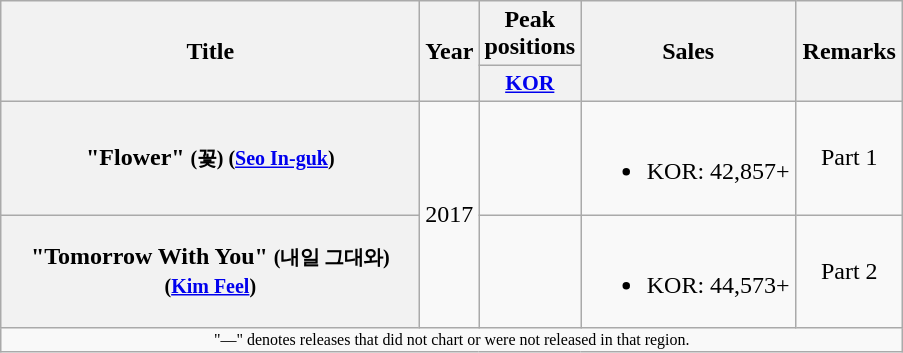<table class="wikitable plainrowheaders" style="text-align:center;">
<tr>
<th scope="col" rowspan="2" style="width:17em;">Title</th>
<th scope="col" rowspan="2" style="width:2em;">Year</th>
<th scope="col">Peak positions</th>
<th scope="col" rowspan="2" style="width:8.5em;">Sales </th>
<th scope="col" rowspan="2" style="width:4em;">Remarks</th>
</tr>
<tr>
<th scope="col" style="width:2.5em;font-size:90%;"><a href='#'>KOR</a><br></th>
</tr>
<tr>
<th scope="row">"Flower" <small>(꽃) (<a href='#'>Seo In-guk</a>)</small></th>
<td rowspan="2">2017</td>
<td></td>
<td><br><ul><li>KOR: 42,857+</li></ul></td>
<td>Part 1</td>
</tr>
<tr>
<th scope="row">"Tomorrow With You" <small>(내일 그대와) (<a href='#'>Kim Feel</a>)</small></th>
<td></td>
<td><br><ul><li>KOR: 44,573+</li></ul></td>
<td>Part 2</td>
</tr>
<tr>
<td colspan="14" style="text-align:center; font-size:8pt;">"—" denotes releases that did not chart or were not released in that region.</td>
</tr>
</table>
